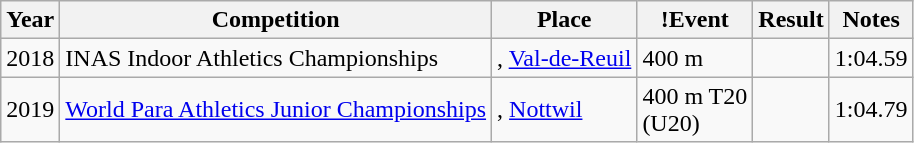<table class=wikitable>
<tr>
<th>Year</th>
<th>Competition</th>
<th>Place</th>
<th>!Event</th>
<th>Result</th>
<th>Notes</th>
</tr>
<tr>
<td>2018</td>
<td>INAS Indoor Athletics Championships</td>
<td>, <a href='#'>Val-de-Reuil</a></td>
<td>400 m</td>
<td align=center></td>
<td>1:04.59</td>
</tr>
<tr>
<td>2019</td>
<td><a href='#'>World Para Athletics Junior Championships</a></td>
<td>, <a href='#'>Nottwil</a></td>
<td>400 m T20<br>(U20)</td>
<td align=center></td>
<td>1:04.79</td>
</tr>
</table>
